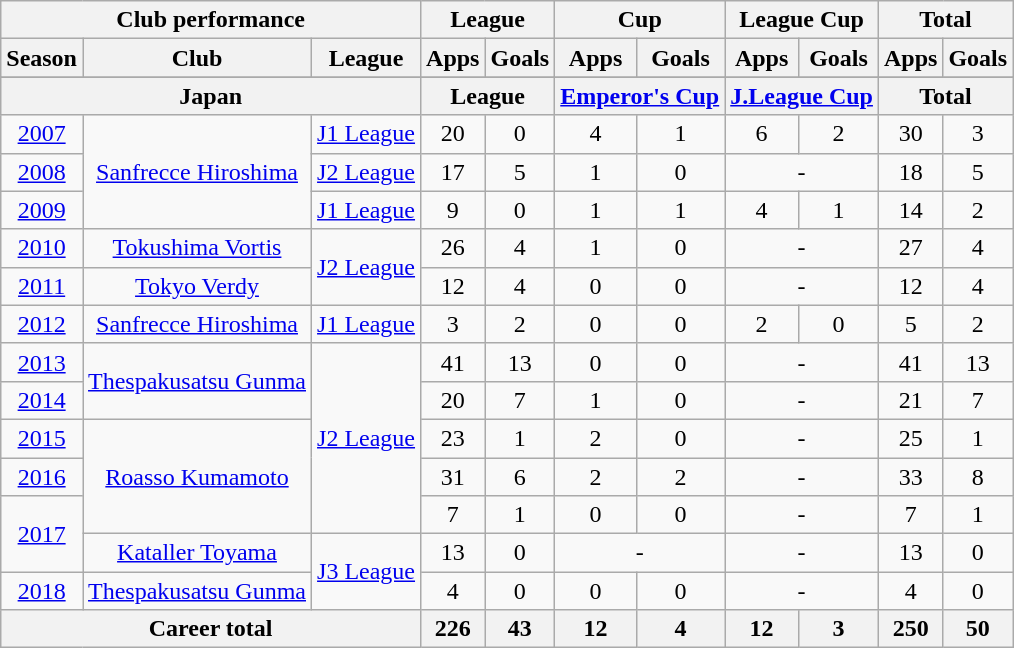<table class="wikitable" style="text-align:center">
<tr>
<th colspan=3>Club performance</th>
<th colspan=2>League</th>
<th colspan=2>Cup</th>
<th colspan=2>League Cup</th>
<th colspan=2>Total</th>
</tr>
<tr>
<th>Season</th>
<th>Club</th>
<th>League</th>
<th>Apps</th>
<th>Goals</th>
<th>Apps</th>
<th>Goals</th>
<th>Apps</th>
<th>Goals</th>
<th>Apps</th>
<th>Goals</th>
</tr>
<tr>
</tr>
<tr>
<th colspan=3>Japan</th>
<th colspan=2>League</th>
<th colspan=2><a href='#'>Emperor's Cup</a></th>
<th colspan=2><a href='#'>J.League Cup</a></th>
<th colspan=2>Total</th>
</tr>
<tr>
<td><a href='#'>2007</a></td>
<td rowspan="3"><a href='#'>Sanfrecce Hiroshima</a></td>
<td><a href='#'>J1 League</a></td>
<td>20</td>
<td>0</td>
<td>4</td>
<td>1</td>
<td>6</td>
<td>2</td>
<td>30</td>
<td>3</td>
</tr>
<tr>
<td><a href='#'>2008</a></td>
<td><a href='#'>J2 League</a></td>
<td>17</td>
<td>5</td>
<td>1</td>
<td>0</td>
<td colspan="2">-</td>
<td>18</td>
<td>5</td>
</tr>
<tr>
<td><a href='#'>2009</a></td>
<td><a href='#'>J1 League</a></td>
<td>9</td>
<td>0</td>
<td>1</td>
<td>1</td>
<td>4</td>
<td>1</td>
<td>14</td>
<td>2</td>
</tr>
<tr>
<td><a href='#'>2010</a></td>
<td><a href='#'>Tokushima Vortis</a></td>
<td rowspan="2"><a href='#'>J2 League</a></td>
<td>26</td>
<td>4</td>
<td>1</td>
<td>0</td>
<td colspan="2">-</td>
<td>27</td>
<td>4</td>
</tr>
<tr>
<td><a href='#'>2011</a></td>
<td><a href='#'>Tokyo Verdy</a></td>
<td>12</td>
<td>4</td>
<td>0</td>
<td>0</td>
<td colspan="2">-</td>
<td>12</td>
<td>4</td>
</tr>
<tr>
<td><a href='#'>2012</a></td>
<td><a href='#'>Sanfrecce Hiroshima</a></td>
<td><a href='#'>J1 League</a></td>
<td>3</td>
<td>2</td>
<td>0</td>
<td>0</td>
<td>2</td>
<td>0</td>
<td>5</td>
<td>2</td>
</tr>
<tr>
<td><a href='#'>2013</a></td>
<td rowspan="2"><a href='#'>Thespakusatsu Gunma</a></td>
<td rowspan="5"><a href='#'>J2 League</a></td>
<td>41</td>
<td>13</td>
<td>0</td>
<td>0</td>
<td colspan="2">-</td>
<td>41</td>
<td>13</td>
</tr>
<tr>
<td><a href='#'>2014</a></td>
<td>20</td>
<td>7</td>
<td>1</td>
<td>0</td>
<td colspan="2">-</td>
<td>21</td>
<td>7</td>
</tr>
<tr>
<td><a href='#'>2015</a></td>
<td rowspan="3"><a href='#'>Roasso Kumamoto</a></td>
<td>23</td>
<td>1</td>
<td>2</td>
<td>0</td>
<td colspan="2">-</td>
<td>25</td>
<td>1</td>
</tr>
<tr>
<td><a href='#'>2016</a></td>
<td>31</td>
<td>6</td>
<td>2</td>
<td>2</td>
<td colspan="2">-</td>
<td>33</td>
<td>8</td>
</tr>
<tr>
<td rowspan="2"><a href='#'>2017</a></td>
<td>7</td>
<td>1</td>
<td>0</td>
<td>0</td>
<td colspan="2">-</td>
<td>7</td>
<td>1</td>
</tr>
<tr>
<td><a href='#'>Kataller Toyama</a></td>
<td rowspan="2"><a href='#'>J3 League</a></td>
<td>13</td>
<td>0</td>
<td colspan="2">-</td>
<td colspan="2">-</td>
<td>13</td>
<td>0</td>
</tr>
<tr>
<td><a href='#'>2018</a></td>
<td><a href='#'>Thespakusatsu Gunma</a></td>
<td>4</td>
<td>0</td>
<td>0</td>
<td>0</td>
<td colspan="2">-</td>
<td>4</td>
<td>0</td>
</tr>
<tr>
<th colspan=3>Career total</th>
<th>226</th>
<th>43</th>
<th>12</th>
<th>4</th>
<th>12</th>
<th>3</th>
<th>250</th>
<th>50</th>
</tr>
</table>
